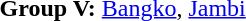<table>
<tr>
<td><strong>Group V:</strong> <a href='#'>Bangko</a>, <a href='#'>Jambi</a><br></td>
</tr>
</table>
